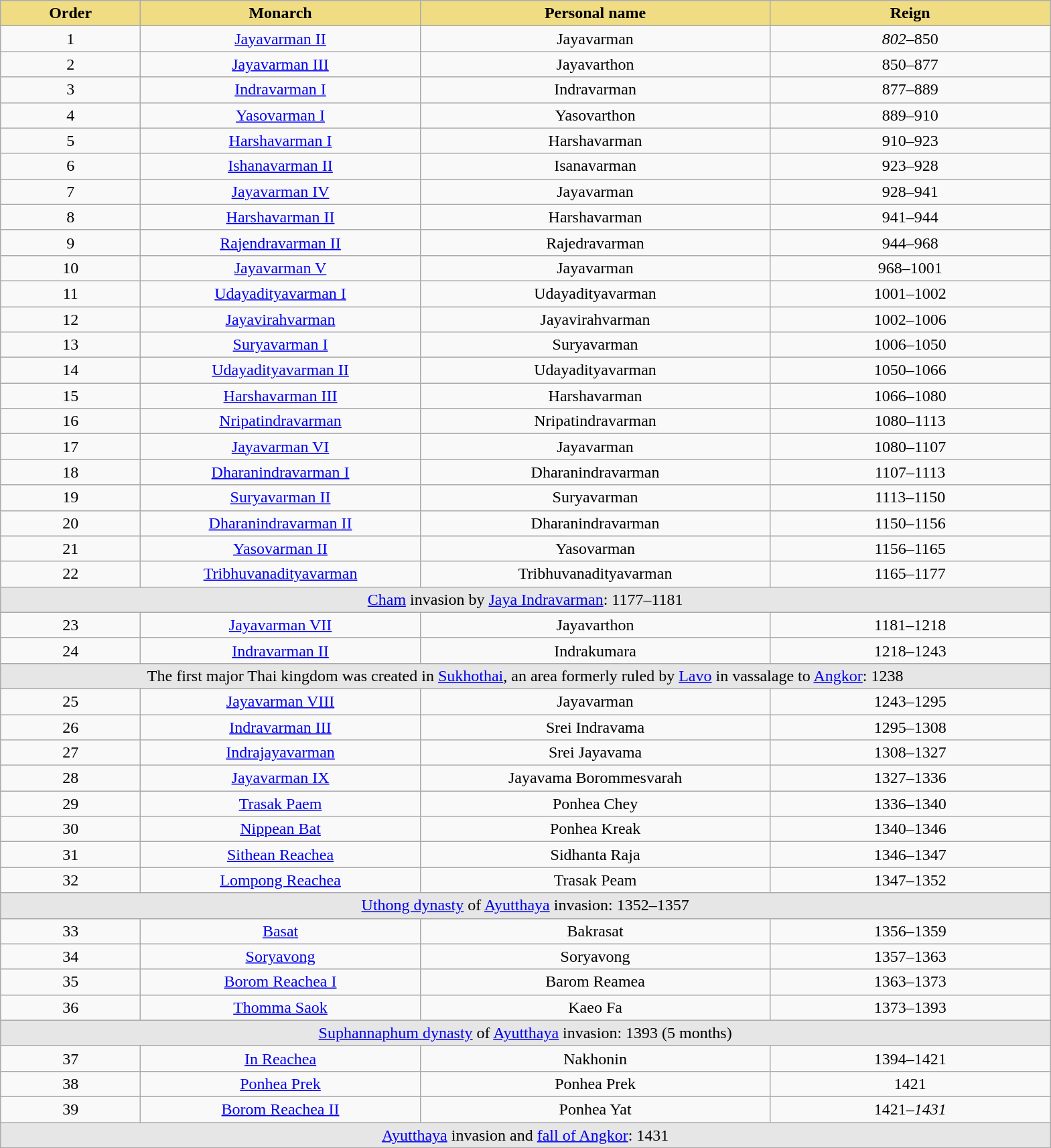<table class="wikitable">
<tr>
<th style="background-color:#F0DC82" width=10%>Order</th>
<th style="background-color:#F0DC82" width=20%>Monarch</th>
<th style="background-color:#F0DC82" width=25%>Personal name</th>
<th style="background-color:#F0DC82" width=20%>Reign</th>
</tr>
<tr>
<td align="center">1</td>
<td align="center"><a href='#'>Jayavarman II</a></td>
<td align="center">Jayavarman</td>
<td align="center"><em>802</em>–850</td>
</tr>
<tr>
<td align="center">2</td>
<td align="center"><a href='#'>Jayavarman III</a></td>
<td align="center">Jayavarthon</td>
<td align="center">850–877</td>
</tr>
<tr>
<td align="center">3</td>
<td align="center"><a href='#'>Indravarman I</a></td>
<td align="center">Indravarman</td>
<td align="center">877–889</td>
</tr>
<tr>
<td align="center">4</td>
<td align="center"><a href='#'>Yasovarman I</a></td>
<td align="center">Yasovarthon</td>
<td align="center">889–910</td>
</tr>
<tr>
<td align="center">5</td>
<td align="center"><a href='#'>Harshavarman I</a></td>
<td align="center">Harshavarman</td>
<td align="center">910–923</td>
</tr>
<tr>
<td align="center">6</td>
<td align="center"><a href='#'>Ishanavarman II</a></td>
<td align="center">Isanavarman</td>
<td align="center">923–928</td>
</tr>
<tr>
<td align="center">7</td>
<td align="center"><a href='#'>Jayavarman IV</a></td>
<td align="center">Jayavarman</td>
<td align="center">928–941</td>
</tr>
<tr>
<td align="center">8</td>
<td align="center"><a href='#'>Harshavarman II</a></td>
<td align="center">Harshavarman</td>
<td align="center">941–944</td>
</tr>
<tr>
<td align="center">9</td>
<td align="center"><a href='#'>Rajendravarman II</a></td>
<td align="center">Rajedravarman</td>
<td align="center">944–968</td>
</tr>
<tr>
<td align="center">10</td>
<td align="center"><a href='#'>Jayavarman V</a></td>
<td align="center">Jayavarman</td>
<td align="center">968–1001</td>
</tr>
<tr>
<td align="center">11</td>
<td align="center"><a href='#'>Udayadityavarman I</a></td>
<td align="center">Udayadityavarman</td>
<td align="center">1001–1002</td>
</tr>
<tr>
<td align="center">12</td>
<td align="center"><a href='#'>Jayavirahvarman</a></td>
<td align="center">Jayavirahvarman</td>
<td align="center">1002–1006</td>
</tr>
<tr>
<td align="center">13</td>
<td align="center"><a href='#'>Suryavarman I</a></td>
<td align="center">Suryavarman</td>
<td align="center">1006–1050</td>
</tr>
<tr>
<td align="center">14</td>
<td align="center"><a href='#'>Udayadityavarman II</a></td>
<td align="center">Udayadityavarman</td>
<td align="center">1050–1066</td>
</tr>
<tr>
<td align="center">15</td>
<td align="center"><a href='#'>Harshavarman III</a></td>
<td align="center">Harshavarman</td>
<td align="center">1066–1080</td>
</tr>
<tr>
<td align="center">16</td>
<td align="center"><a href='#'>Nripatindravarman</a></td>
<td align="center">Nripatindravarman</td>
<td align="center">1080–1113</td>
</tr>
<tr>
<td align="center">17</td>
<td align="center"><a href='#'>Jayavarman VI</a></td>
<td align="center">Jayavarman</td>
<td align="center">1080–1107</td>
</tr>
<tr>
<td align="center">18</td>
<td align="center"><a href='#'>Dharanindravarman I</a></td>
<td align="center">Dharanindravarman</td>
<td align="center">1107–1113</td>
</tr>
<tr>
<td align="center">19</td>
<td align="center"><a href='#'>Suryavarman II</a></td>
<td align="center">Suryavarman</td>
<td align="center">1113–1150</td>
</tr>
<tr>
<td align="center">20</td>
<td align="center"><a href='#'>Dharanindravarman II</a></td>
<td align="center">Dharanindravarman</td>
<td align="center">1150–1156</td>
</tr>
<tr>
<td align="center">21</td>
<td align="center"><a href='#'>Yasovarman II</a></td>
<td align="center">Yasovarman</td>
<td align="center">1156–1165</td>
</tr>
<tr>
<td align="center">22</td>
<td align="center"><a href='#'>Tribhuvanadityavarman</a></td>
<td align="center">Tribhuvanadityavarman</td>
<td align="center">1165–1177</td>
</tr>
<tr>
<td colspan=4 align="center" style="background:#E6E6E6;"><a href='#'>Cham</a> invasion by <a href='#'>Jaya Indravarman</a>: 1177–1181</td>
</tr>
<tr>
<td align="center">23</td>
<td align="center"><a href='#'>Jayavarman VII</a></td>
<td align="center">Jayavarthon</td>
<td align="center">1181–1218</td>
</tr>
<tr>
<td align="center">24</td>
<td align="center"><a href='#'>Indravarman II</a></td>
<td align="center">Indrakumara</td>
<td align="center">1218–1243</td>
</tr>
<tr>
<td colspan=4 align="center" style="background:#E6E6E6;">The first major Thai kingdom was created in <a href='#'>Sukhothai</a>, an area formerly ruled by <a href='#'>Lavo</a> in vassalage to <a href='#'>Angkor</a>: 1238</td>
</tr>
<tr>
<td align="center">25</td>
<td align="center"><a href='#'>Jayavarman VIII</a></td>
<td align="center">Jayavarman</td>
<td align="center">1243–1295</td>
</tr>
<tr>
<td align="center">26</td>
<td align="center"><a href='#'>Indravarman III</a></td>
<td align="center">Srei Indravama</td>
<td align="center">1295–1308</td>
</tr>
<tr>
<td align="center">27</td>
<td align="center"><a href='#'>Indrajayavarman</a></td>
<td align="center">Srei Jayavama</td>
<td align="center">1308–1327</td>
</tr>
<tr>
<td align="center">28</td>
<td align="center"><a href='#'>Jayavarman IX</a></td>
<td align="center">Jayavama Borommesvarah</td>
<td align="center">1327–1336</td>
</tr>
<tr>
<td align="center">29</td>
<td align="center"><a href='#'>Trasak Paem</a></td>
<td align="center">Ponhea Chey</td>
<td align="center">1336–1340</td>
</tr>
<tr>
<td align="center">30</td>
<td align="center"><a href='#'>Nippean Bat</a></td>
<td align="center">Ponhea Kreak</td>
<td align="center">1340–1346</td>
</tr>
<tr>
<td align="center">31</td>
<td align="center"><a href='#'>Sithean Reachea</a></td>
<td align="center">Sidhanta Raja</td>
<td align="center">1346–1347</td>
</tr>
<tr>
<td align="center">32</td>
<td align="center"><a href='#'>Lompong Reachea</a></td>
<td align="center">Trasak Peam</td>
<td align="center">1347–1352</td>
</tr>
<tr>
<td colspan=4 align="center" style="background:#E6E6E6;"><a href='#'>Uthong dynasty</a> of <a href='#'>Ayutthaya</a> invasion: 1352–1357</td>
</tr>
<tr>
<td align="center">33</td>
<td align="center"><a href='#'>Basat</a></td>
<td align="center">Bakrasat</td>
<td align="center">1356–1359</td>
</tr>
<tr>
<td align="center">34</td>
<td align="center"><a href='#'>Soryavong</a></td>
<td align="center">Soryavong</td>
<td align="center">1357–1363</td>
</tr>
<tr>
<td align="center">35</td>
<td align="center"><a href='#'>Borom Reachea I</a></td>
<td align="center">Barom Reamea</td>
<td align="center">1363–1373</td>
</tr>
<tr>
<td align="center">36</td>
<td align="center"><a href='#'>Thomma Saok</a></td>
<td align="center">Kaeo Fa</td>
<td align="center">1373–1393</td>
</tr>
<tr>
<td colspan=4 align="center" style="background:#E6E6E6;"><a href='#'>Suphannaphum dynasty</a> of <a href='#'>Ayutthaya</a> invasion: 1393 (5 months)</td>
</tr>
<tr>
<td align="center">37</td>
<td align="center"><a href='#'>In Reachea</a></td>
<td align="center">Nakhonin</td>
<td align="center">1394–1421</td>
</tr>
<tr>
<td align="center">38</td>
<td align="center"><a href='#'>Ponhea Prek</a></td>
<td align="center">Ponhea Prek</td>
<td align="center">1421</td>
</tr>
<tr>
<td align="center">39</td>
<td align="center"><a href='#'>Borom Reachea II</a></td>
<td align="center">Ponhea Yat</td>
<td align="center">1421–<em>1431</em></td>
</tr>
<tr>
<td colspan=4 align="center" style="background:#E6E6E6;"><a href='#'>Ayutthaya</a> invasion and <a href='#'>fall of Angkor</a>: 1431</td>
</tr>
</table>
